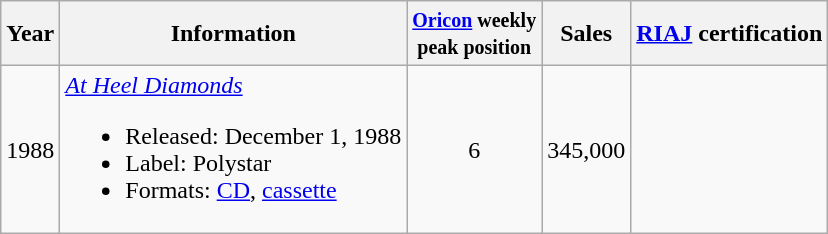<table class="wikitable">
<tr>
<th>Year</th>
<th>Information</th>
<th><small><a href='#'>Oricon</a> weekly<br>peak position</small></th>
<th>Sales<br></th>
<th><a href='#'>RIAJ</a> certification</th>
</tr>
<tr>
<td>1988</td>
<td><em><a href='#'>At Heel Diamonds</a></em><br><ul><li>Released: December 1, 1988</li><li>Label: Polystar</li><li>Formats: <a href='#'>CD</a>, <a href='#'>cassette</a></li></ul></td>
<td style="text-align:center;">6</td>
<td align="left">345,000</td>
<td align="left"></td>
</tr>
</table>
